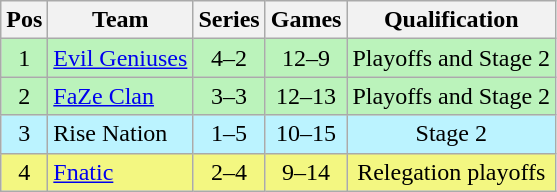<table class="wikitable" style="text-align:middle">
<tr>
<th>Pos</th>
<th>Team</th>
<th>Series</th>
<th>Games</th>
<th>Qualification</th>
</tr>
<tr>
<td style="text-align:center; background:#BBF3BB;">1</td>
<td style="text-align:left; background:#BBF3BB;"><a href='#'>Evil Geniuses</a></td>
<td style="text-align:center; background:#BBF3BB;">4–2</td>
<td style="text-align:center; background:#BBF3BB;">12–9</td>
<td style="text-align:center; background:#BBF3BB;">Playoffs and Stage 2</td>
</tr>
<tr>
<td style="text-align:center; background:#BBF3BB;">2</td>
<td style="text-align:left; background:#BBF3BB;"><a href='#'>FaZe Clan</a></td>
<td style="text-align:center; background:#BBF3BB;">3–3</td>
<td style="text-align:center; background:#BBF3BB;">12–13</td>
<td style="text-align:center; background:#BBF3BB;">Playoffs and Stage 2</td>
</tr>
<tr>
<td style="text-align:center; background:#BBF3FF;">3</td>
<td style="text-align:left; background:#BBF3FF;">Rise Nation</td>
<td style="text-align:center; background:#BBF3FF;">1–5</td>
<td style="text-align:center; background:#BBF3FF;">10–15</td>
<td style="text-align:center; background:#BBF3FF;">Stage 2</td>
</tr>
<tr>
<td style="text-align:center; background:#F3F781;">4</td>
<td style="text-align:left; background:#F3F781;"><a href='#'>Fnatic</a></td>
<td style="text-align:center; background:#F3F781;">2–4</td>
<td style="text-align:center; background:#F3F781;">9–14</td>
<td style="text-align:center; background:#F3F781;">Relegation playoffs</td>
</tr>
</table>
